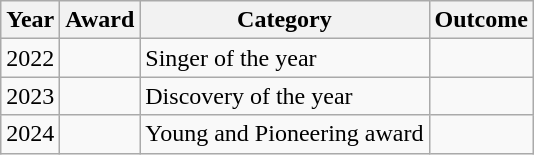<table class="wikitable">
<tr>
<th>Year</th>
<th>Award</th>
<th>Category</th>
<th>Outcome</th>
</tr>
<tr>
<td>2022</td>
<td></td>
<td>Singer of the year</td>
<td></td>
</tr>
<tr>
<td>2023</td>
<td></td>
<td>Discovery of the year</td>
<td></td>
</tr>
<tr>
<td>2024</td>
<td></td>
<td>Young and Pioneering award</td>
<td></td>
</tr>
</table>
